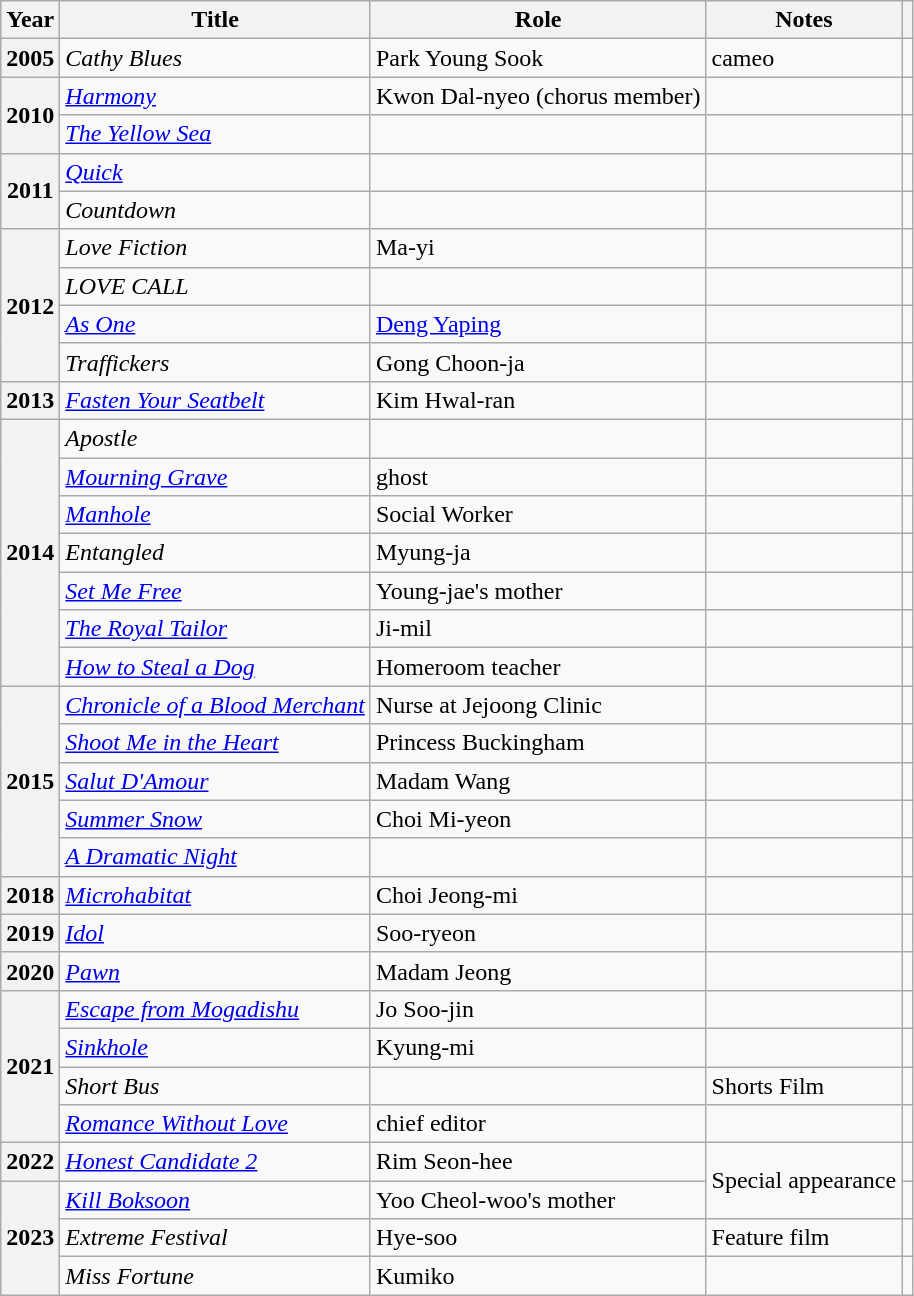<table class="wikitable  plainrowheaders">
<tr>
<th scope="col">Year</th>
<th scope="col">Title</th>
<th scope="col">Role</th>
<th>Notes</th>
<th scope="col" class="unsortable"></th>
</tr>
<tr>
<th scope="row">2005</th>
<td><em>Cathy Blues</em></td>
<td>Park Young Sook</td>
<td>cameo</td>
<td></td>
</tr>
<tr>
<th rowspan="2" scope="row">2010</th>
<td><em><a href='#'>Harmony</a></em></td>
<td>Kwon Dal-nyeo (chorus member)</td>
<td></td>
<td></td>
</tr>
<tr>
<td><em><a href='#'>The Yellow Sea</a></em></td>
<td></td>
<td></td>
<td></td>
</tr>
<tr>
<th rowspan="2" scope="row">2011</th>
<td><em><a href='#'>Quick</a></em></td>
<td></td>
<td></td>
<td></td>
</tr>
<tr>
<td><em>Countdown</em></td>
<td></td>
<td></td>
<td></td>
</tr>
<tr>
<th rowspan="4" scope="row">2012</th>
<td><em>Love Fiction</em></td>
<td>Ma-yi</td>
<td></td>
<td></td>
</tr>
<tr>
<td><em>LOVE CALL</em></td>
<td></td>
<td></td>
<td></td>
</tr>
<tr>
<td><em><a href='#'>As One</a></em></td>
<td><a href='#'>Deng Yaping</a></td>
<td></td>
<td></td>
</tr>
<tr>
<td><em>Traffickers</em></td>
<td>Gong Choon-ja</td>
<td></td>
<td></td>
</tr>
<tr>
<th scope="row">2013</th>
<td><em><a href='#'>Fasten Your Seatbelt</a></em></td>
<td>Kim Hwal-ran</td>
<td></td>
<td></td>
</tr>
<tr>
<th rowspan="7" scope="row">2014</th>
<td><em>Apostle</em></td>
<td></td>
<td></td>
<td></td>
</tr>
<tr>
<td><em><a href='#'>Mourning Grave</a></em></td>
<td>ghost</td>
<td></td>
<td></td>
</tr>
<tr>
<td><em><a href='#'>Manhole</a></em></td>
<td>Social Worker</td>
<td></td>
<td></td>
</tr>
<tr>
<td><em>Entangled</em></td>
<td>Myung-ja</td>
<td></td>
<td></td>
</tr>
<tr>
<td><em><a href='#'>Set Me Free</a></em></td>
<td>Young-jae's mother</td>
<td></td>
<td></td>
</tr>
<tr>
<td><em><a href='#'>The Royal Tailor</a></em></td>
<td>Ji-mil</td>
<td></td>
<td></td>
</tr>
<tr>
<td><em><a href='#'>How to Steal a Dog</a></em></td>
<td>Homeroom teacher</td>
<td></td>
</tr>
<tr>
<th rowspan="5" scope="row">2015</th>
<td><em><a href='#'>Chronicle of a Blood Merchant</a></em></td>
<td>Nurse at Jejoong Clinic</td>
<td></td>
<td></td>
</tr>
<tr>
<td><em><a href='#'>Shoot Me in the Heart</a></em></td>
<td>Princess Buckingham</td>
<td></td>
<td></td>
</tr>
<tr>
<td><em><a href='#'>Salut D'Amour</a></em></td>
<td>Madam Wang</td>
<td></td>
<td></td>
</tr>
<tr>
<td><em><a href='#'>Summer Snow</a></em></td>
<td>Choi Mi-yeon</td>
<td></td>
<td></td>
</tr>
<tr>
<td><em><a href='#'>A Dramatic Night</a></em></td>
<td></td>
<td></td>
<td></td>
</tr>
<tr>
<th scope="row">2018</th>
<td><em><a href='#'>Microhabitat</a></em></td>
<td>Choi Jeong-mi</td>
<td></td>
<td></td>
</tr>
<tr>
<th scope="row">2019</th>
<td><em><a href='#'>Idol</a></em></td>
<td>Soo-ryeon</td>
<td></td>
<td></td>
</tr>
<tr>
<th scope="row">2020</th>
<td><em><a href='#'>Pawn</a></em></td>
<td>Madam Jeong</td>
<td></td>
<td></td>
</tr>
<tr>
<th rowspan="4" scope="row">2021</th>
<td><em><a href='#'>Escape from Mogadishu</a></em></td>
<td>Jo Soo-jin</td>
<td></td>
<td></td>
</tr>
<tr>
<td><em><a href='#'>Sinkhole</a></em></td>
<td>Kyung-mi</td>
<td></td>
<td></td>
</tr>
<tr>
<td><em>Short Bus</em></td>
<td></td>
<td>Shorts Film</td>
<td></td>
</tr>
<tr>
<td><em><a href='#'>Romance Without Love</a></em></td>
<td>chief editor</td>
<td></td>
<td></td>
</tr>
<tr>
<th scope="row">2022</th>
<td><em><a href='#'>Honest Candidate 2</a></em></td>
<td>Rim Seon-hee</td>
<td rowspan="2">Special appearance</td>
<td></td>
</tr>
<tr>
<th rowspan="3" scope="row">2023</th>
<td><em><a href='#'>Kill Boksoon</a></em></td>
<td>Yoo Cheol-woo's mother</td>
<td></td>
</tr>
<tr>
<td><em>Extreme Festival</em></td>
<td>Hye-soo</td>
<td>Feature film</td>
<td></td>
</tr>
<tr>
<td><em>Miss Fortune</em></td>
<td>Kumiko</td>
<td></td>
<td></td>
</tr>
</table>
